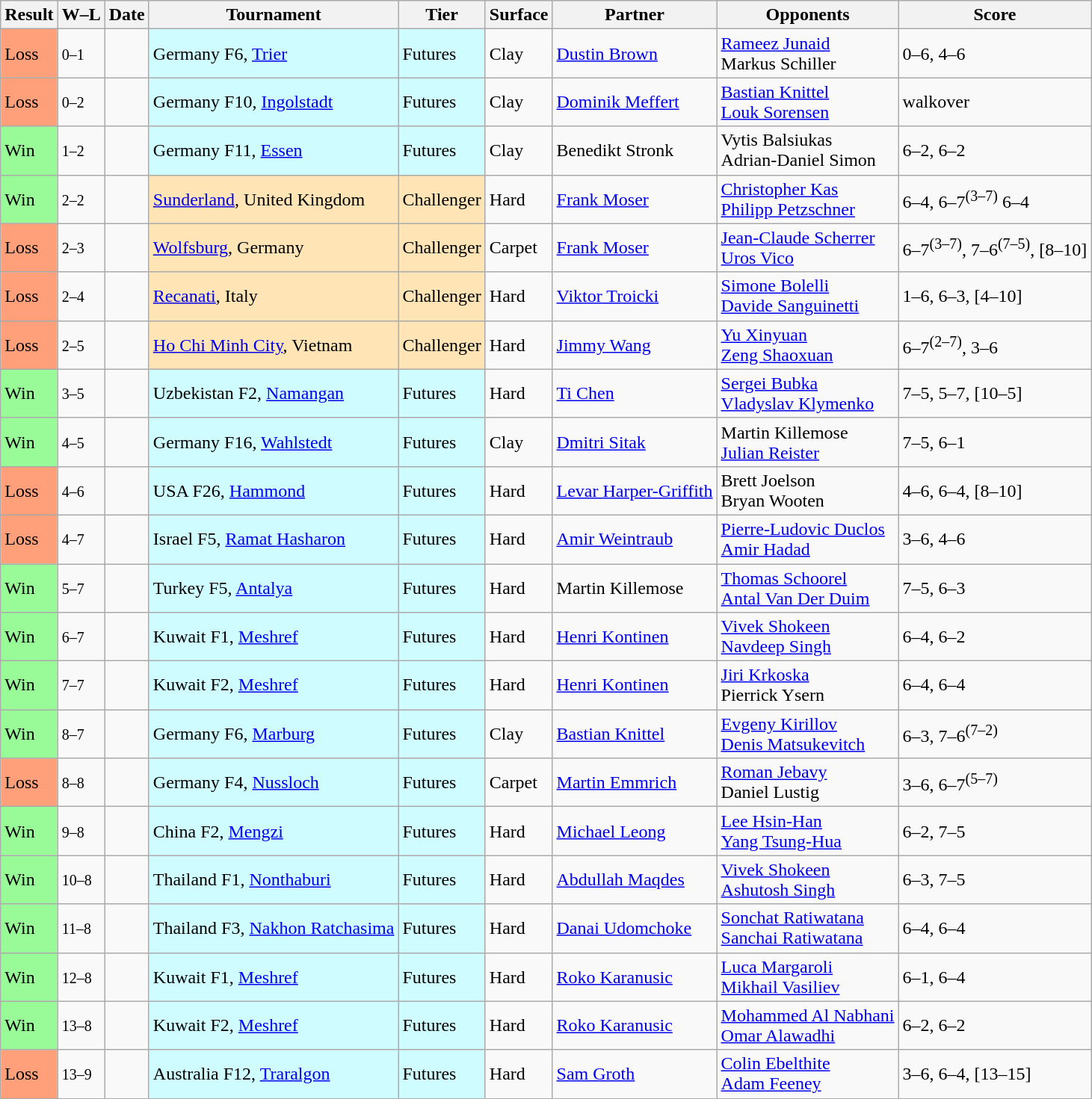<table class="sortable wikitable">
<tr>
<th>Result</th>
<th class="unsortable">W–L</th>
<th>Date</th>
<th>Tournament</th>
<th>Tier</th>
<th>Surface</th>
<th>Partner</th>
<th>Opponents</th>
<th class="unsortable">Score</th>
</tr>
<tr>
<td style="background:#ffa07a;">Loss</td>
<td><small>0–1</small></td>
<td></td>
<td style="background:#cffcff;">Germany F6, <a href='#'>Trier</a></td>
<td style="background:#cffcff;">Futures</td>
<td>Clay</td>
<td> <a href='#'>Dustin Brown</a></td>
<td> <a href='#'>Rameez Junaid</a> <br>  Markus Schiller</td>
<td>0–6, 4–6</td>
</tr>
<tr>
<td style="background:#ffa07a;">Loss</td>
<td><small>0–2</small></td>
<td></td>
<td style="background:#cffcff;">Germany F10, <a href='#'>Ingolstadt</a></td>
<td style="background:#cffcff;">Futures</td>
<td>Clay</td>
<td> <a href='#'>Dominik Meffert</a></td>
<td> <a href='#'>Bastian Knittel</a> <br>  <a href='#'>Louk Sorensen</a></td>
<td>walkover</td>
</tr>
<tr>
<td style="background:#98fb98;">Win</td>
<td><small>1–2</small></td>
<td></td>
<td style="background:#cffcff;">Germany F11, <a href='#'>Essen</a></td>
<td style="background:#cffcff;">Futures</td>
<td>Clay</td>
<td> Benedikt Stronk</td>
<td> Vytis Balsiukas <br>  Adrian-Daniel Simon</td>
<td>6–2, 6–2</td>
</tr>
<tr>
<td style="background:#98fb98;">Win</td>
<td><small>2–2</small></td>
<td></td>
<td style="background:moccasin;"><a href='#'>Sunderland</a>, United Kingdom</td>
<td style="background:moccasin;">Challenger</td>
<td>Hard</td>
<td> <a href='#'>Frank Moser</a></td>
<td> <a href='#'>Christopher Kas</a> <br>  <a href='#'>Philipp Petzschner</a></td>
<td>6–4, 6–7<sup>(3–7)</sup> 6–4</td>
</tr>
<tr>
<td style="background:#ffa07a;">Loss</td>
<td><small>2–3</small></td>
<td></td>
<td style="background:moccasin;"><a href='#'>Wolfsburg</a>, Germany</td>
<td style="background:moccasin;">Challenger</td>
<td>Carpet</td>
<td> <a href='#'>Frank Moser</a></td>
<td> <a href='#'>Jean-Claude Scherrer</a> <br>  <a href='#'>Uros Vico</a></td>
<td>6–7<sup>(3–7)</sup>, 7–6<sup>(7–5)</sup>, [8–10]</td>
</tr>
<tr>
<td style="background:#ffa07a;">Loss</td>
<td><small>2–4</small></td>
<td></td>
<td style="background:moccasin;"><a href='#'>Recanati</a>, Italy</td>
<td style="background:moccasin;">Challenger</td>
<td>Hard</td>
<td> <a href='#'>Viktor Troicki</a></td>
<td> <a href='#'>Simone Bolelli</a> <br>  <a href='#'>Davide Sanguinetti</a></td>
<td>1–6, 6–3, [4–10]</td>
</tr>
<tr>
<td style="background:#ffa07a;">Loss</td>
<td><small>2–5</small></td>
<td></td>
<td style="background:moccasin;"><a href='#'>Ho Chi Minh City</a>, Vietnam</td>
<td style="background:moccasin;">Challenger</td>
<td>Hard</td>
<td> <a href='#'>Jimmy Wang</a></td>
<td> <a href='#'>Yu Xinyuan</a> <br>  <a href='#'>Zeng Shaoxuan</a></td>
<td>6–7<sup>(2–7)</sup>, 3–6</td>
</tr>
<tr>
<td style="background:#98fb98;">Win</td>
<td><small>3–5</small></td>
<td></td>
<td style="background:#cffcff;">Uzbekistan F2, <a href='#'>Namangan</a></td>
<td style="background:#cffcff;">Futures</td>
<td>Hard</td>
<td> <a href='#'>Ti Chen</a></td>
<td> <a href='#'>Sergei Bubka</a> <br>  <a href='#'>Vladyslav Klymenko</a></td>
<td>7–5, 5–7, [10–5]</td>
</tr>
<tr>
<td style="background:#98fb98;">Win</td>
<td><small>4–5</small></td>
<td></td>
<td style="background:#cffcff;">Germany F16, <a href='#'>Wahlstedt</a></td>
<td style="background:#cffcff;">Futures</td>
<td>Clay</td>
<td> <a href='#'>Dmitri Sitak</a></td>
<td> Martin Killemose <br>  <a href='#'>Julian Reister</a></td>
<td>7–5, 6–1</td>
</tr>
<tr>
<td style="background:#ffa07a;">Loss</td>
<td><small>4–6</small></td>
<td></td>
<td style="background:#cffcff;">USA F26, <a href='#'>Hammond</a></td>
<td style="background:#cffcff;">Futures</td>
<td>Hard</td>
<td> <a href='#'>Levar Harper-Griffith</a></td>
<td> Brett Joelson <br>  Bryan Wooten</td>
<td>4–6, 6–4, [8–10]</td>
</tr>
<tr>
<td style="background:#ffa07a;">Loss</td>
<td><small>4–7</small></td>
<td></td>
<td style="background:#cffcff;">Israel F5, <a href='#'>Ramat Hasharon</a></td>
<td style="background:#cffcff;">Futures</td>
<td>Hard</td>
<td> <a href='#'>Amir Weintraub</a></td>
<td> <a href='#'>Pierre-Ludovic Duclos</a> <br>  <a href='#'>Amir Hadad</a></td>
<td>3–6, 4–6</td>
</tr>
<tr>
<td style="background:#98fb98;">Win</td>
<td><small>5–7</small></td>
<td></td>
<td style="background:#cffcff;">Turkey F5, <a href='#'>Antalya</a></td>
<td style="background:#cffcff;">Futures</td>
<td>Hard</td>
<td> Martin Killemose</td>
<td> <a href='#'>Thomas Schoorel</a> <br>  <a href='#'>Antal Van Der Duim</a></td>
<td>7–5, 6–3</td>
</tr>
<tr>
<td style="background:#98fb98;">Win</td>
<td><small>6–7</small></td>
<td></td>
<td style="background:#cffcff;">Kuwait F1, <a href='#'>Meshref</a></td>
<td style="background:#cffcff;">Futures</td>
<td>Hard</td>
<td> <a href='#'>Henri Kontinen</a></td>
<td> <a href='#'>Vivek Shokeen</a> <br>  <a href='#'>Navdeep Singh</a></td>
<td>6–4, 6–2</td>
</tr>
<tr>
<td style="background:#98fb98;">Win</td>
<td><small>7–7</small></td>
<td></td>
<td style="background:#cffcff;">Kuwait F2, <a href='#'>Meshref</a></td>
<td style="background:#cffcff;">Futures</td>
<td>Hard</td>
<td> <a href='#'>Henri Kontinen</a></td>
<td> <a href='#'>Jiri Krkoska</a> <br>  Pierrick Ysern</td>
<td>6–4, 6–4</td>
</tr>
<tr>
<td style="background:#98fb98;">Win</td>
<td><small>8–7</small></td>
<td></td>
<td style="background:#cffcff;">Germany F6, <a href='#'>Marburg</a></td>
<td style="background:#cffcff;">Futures</td>
<td>Clay</td>
<td> <a href='#'>Bastian Knittel</a></td>
<td> <a href='#'>Evgeny Kirillov</a> <br>  <a href='#'>Denis Matsukevitch</a></td>
<td>6–3, 7–6<sup>(7–2)</sup></td>
</tr>
<tr>
<td style="background:#ffa07a;">Loss</td>
<td><small>8–8</small></td>
<td></td>
<td style="background:#cffcff;">Germany F4, <a href='#'>Nussloch</a></td>
<td style="background:#cffcff;">Futures</td>
<td>Carpet</td>
<td> <a href='#'>Martin Emmrich</a></td>
<td> <a href='#'>Roman Jebavy</a> <br>  Daniel Lustig</td>
<td>3–6, 6–7<sup>(5–7)</sup></td>
</tr>
<tr>
<td style="background:#98fb98;">Win</td>
<td><small>9–8</small></td>
<td></td>
<td style="background:#cffcff;">China F2, <a href='#'>Mengzi</a></td>
<td style="background:#cffcff;">Futures</td>
<td>Hard</td>
<td> <a href='#'>Michael Leong</a></td>
<td> <a href='#'>Lee Hsin-Han</a> <br>  <a href='#'>Yang Tsung-Hua</a></td>
<td>6–2, 7–5</td>
</tr>
<tr>
<td style="background:#98fb98;">Win</td>
<td><small>10–8</small></td>
<td></td>
<td style="background:#cffcff;">Thailand F1, <a href='#'>Nonthaburi</a></td>
<td style="background:#cffcff;">Futures</td>
<td>Hard</td>
<td> <a href='#'>Abdullah Maqdes</a></td>
<td> <a href='#'>Vivek Shokeen</a> <br>  <a href='#'>Ashutosh Singh</a></td>
<td>6–3, 7–5</td>
</tr>
<tr>
<td style="background:#98fb98;">Win</td>
<td><small>11–8</small></td>
<td></td>
<td style="background:#cffcff;">Thailand F3, <a href='#'>Nakhon Ratchasima</a></td>
<td style="background:#cffcff;">Futures</td>
<td>Hard</td>
<td> <a href='#'>Danai Udomchoke</a></td>
<td> <a href='#'>Sonchat Ratiwatana</a> <br>  <a href='#'>Sanchai Ratiwatana</a></td>
<td>6–4, 6–4</td>
</tr>
<tr>
<td style="background:#98fb98;">Win</td>
<td><small>12–8</small></td>
<td></td>
<td style="background:#cffcff;">Kuwait F1, <a href='#'>Meshref</a></td>
<td style="background:#cffcff;">Futures</td>
<td>Hard</td>
<td> <a href='#'>Roko Karanusic</a></td>
<td> <a href='#'>Luca Margaroli</a> <br>  <a href='#'>Mikhail Vasiliev</a></td>
<td>6–1, 6–4</td>
</tr>
<tr>
<td style="background:#98fb98;">Win</td>
<td><small>13–8</small></td>
<td></td>
<td style="background:#cffcff;">Kuwait F2, <a href='#'>Meshref</a></td>
<td style="background:#cffcff;">Futures</td>
<td>Hard</td>
<td> <a href='#'>Roko Karanusic</a></td>
<td> <a href='#'>Mohammed Al Nabhani</a> <br>  <a href='#'>Omar Alawadhi</a></td>
<td>6–2, 6–2</td>
</tr>
<tr>
<td style="background:#ffa07a;">Loss</td>
<td><small>13–9</small></td>
<td></td>
<td style="background:#cffcff;">Australia F12, <a href='#'>Traralgon</a></td>
<td style="background:#cffcff;">Futures</td>
<td>Hard</td>
<td> <a href='#'>Sam Groth</a></td>
<td> <a href='#'>Colin Ebelthite</a> <br>  <a href='#'>Adam Feeney</a></td>
<td>3–6, 6–4, [13–15]</td>
</tr>
</table>
